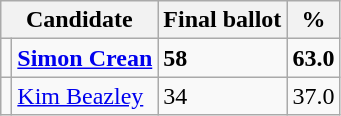<table class="wikitable">
<tr>
<th colspan="2">Candidate</th>
<th>Final ballot</th>
<th>%</th>
</tr>
<tr>
<td></td>
<td><strong><a href='#'>Simon Crean</a></strong></td>
<td><strong>58</strong></td>
<td><strong>63.0</strong></td>
</tr>
<tr>
<td></td>
<td><a href='#'>Kim Beazley</a></td>
<td>34</td>
<td>37.0</td>
</tr>
</table>
